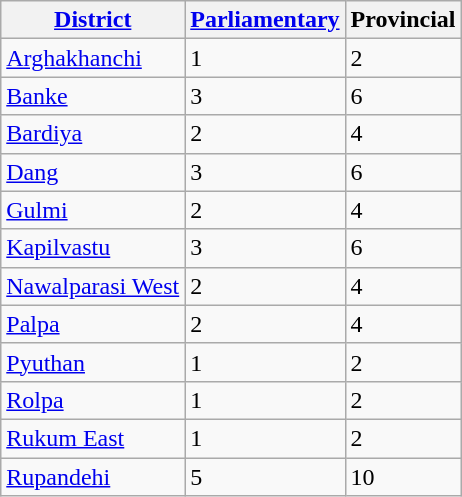<table class="wikitable">
<tr>
<th><a href='#'>District</a></th>
<th><a href='#'>Parliamentary</a></th>
<th>Provincial</th>
</tr>
<tr>
<td><a href='#'>Arghakhanchi</a></td>
<td>1</td>
<td>2</td>
</tr>
<tr>
<td><a href='#'>Banke</a></td>
<td>3</td>
<td>6</td>
</tr>
<tr>
<td><a href='#'>Bardiya</a></td>
<td>2</td>
<td>4</td>
</tr>
<tr>
<td><a href='#'>Dang</a></td>
<td>3</td>
<td>6</td>
</tr>
<tr>
<td><a href='#'>Gulmi</a></td>
<td>2</td>
<td>4</td>
</tr>
<tr>
<td><a href='#'>Kapilvastu</a></td>
<td>3</td>
<td>6</td>
</tr>
<tr>
<td><a href='#'>Nawalparasi West</a></td>
<td>2</td>
<td>4</td>
</tr>
<tr>
<td><a href='#'>Palpa</a></td>
<td>2</td>
<td>4</td>
</tr>
<tr>
<td><a href='#'>Pyuthan</a></td>
<td>1</td>
<td>2</td>
</tr>
<tr>
<td><a href='#'>Rolpa</a></td>
<td>1</td>
<td>2</td>
</tr>
<tr>
<td><a href='#'>Rukum East</a></td>
<td>1</td>
<td>2</td>
</tr>
<tr>
<td><a href='#'>Rupandehi</a></td>
<td>5</td>
<td>10</td>
</tr>
</table>
